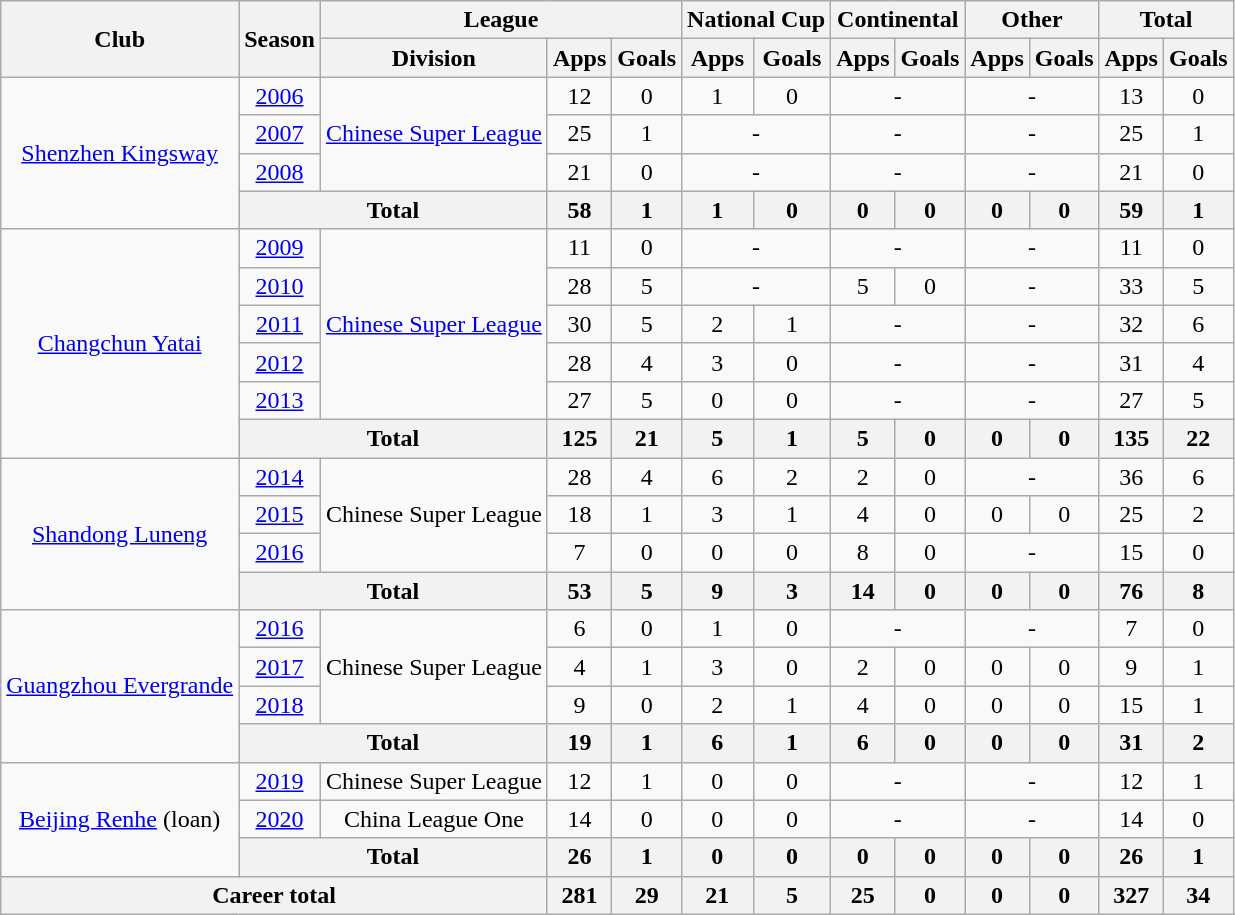<table class="wikitable" style="text-align: center">
<tr>
<th rowspan="2">Club</th>
<th rowspan="2">Season</th>
<th colspan="3">League</th>
<th colspan="2">National Cup</th>
<th colspan="2">Continental</th>
<th colspan="2">Other</th>
<th colspan="2">Total</th>
</tr>
<tr>
<th>Division</th>
<th>Apps</th>
<th>Goals</th>
<th>Apps</th>
<th>Goals</th>
<th>Apps</th>
<th>Goals</th>
<th>Apps</th>
<th>Goals</th>
<th>Apps</th>
<th>Goals</th>
</tr>
<tr>
<td rowspan="4"><a href='#'>Shenzhen Kingsway</a></td>
<td><a href='#'>2006</a></td>
<td rowspan="3"><a href='#'>Chinese Super League</a></td>
<td>12</td>
<td>0</td>
<td>1</td>
<td>0</td>
<td colspan="2">-</td>
<td colspan="2">-</td>
<td>13</td>
<td>0</td>
</tr>
<tr>
<td><a href='#'>2007</a></td>
<td>25</td>
<td>1</td>
<td colspan="2">-</td>
<td colspan="2">-</td>
<td colspan="2">-</td>
<td>25</td>
<td>1</td>
</tr>
<tr>
<td><a href='#'>2008</a></td>
<td>21</td>
<td>0</td>
<td colspan="2">-</td>
<td colspan="2">-</td>
<td colspan="2">-</td>
<td>21</td>
<td>0</td>
</tr>
<tr>
<th colspan="2"><strong>Total</strong></th>
<th>58</th>
<th>1</th>
<th>1</th>
<th>0</th>
<th>0</th>
<th>0</th>
<th>0</th>
<th>0</th>
<th>59</th>
<th>1</th>
</tr>
<tr>
<td rowspan="6"><a href='#'>Changchun Yatai</a></td>
<td><a href='#'>2009</a></td>
<td rowspan="5"><a href='#'>Chinese Super League</a></td>
<td>11</td>
<td>0</td>
<td colspan="2">-</td>
<td colspan="2">-</td>
<td colspan="2">-</td>
<td>11</td>
<td>0</td>
</tr>
<tr>
<td><a href='#'>2010</a></td>
<td>28</td>
<td>5</td>
<td colspan="2">-</td>
<td>5</td>
<td>0</td>
<td colspan="2">-</td>
<td>33</td>
<td>5</td>
</tr>
<tr>
<td><a href='#'>2011</a></td>
<td>30</td>
<td>5</td>
<td>2</td>
<td>1</td>
<td colspan="2">-</td>
<td colspan="2">-</td>
<td>32</td>
<td>6</td>
</tr>
<tr>
<td><a href='#'>2012</a></td>
<td>28</td>
<td>4</td>
<td>3</td>
<td>0</td>
<td colspan="2">-</td>
<td colspan="2">-</td>
<td>31</td>
<td>4</td>
</tr>
<tr>
<td><a href='#'>2013</a></td>
<td>27</td>
<td>5</td>
<td>0</td>
<td>0</td>
<td colspan="2">-</td>
<td colspan="2">-</td>
<td>27</td>
<td>5</td>
</tr>
<tr>
<th colspan="2"><strong>Total</strong></th>
<th>125</th>
<th>21</th>
<th>5</th>
<th>1</th>
<th>5</th>
<th>0</th>
<th>0</th>
<th>0</th>
<th>135</th>
<th>22</th>
</tr>
<tr>
<td rowspan="4"><a href='#'>Shandong Luneng</a></td>
<td><a href='#'>2014</a></td>
<td rowspan="3">Chinese Super League</td>
<td>28</td>
<td>4</td>
<td>6</td>
<td>2</td>
<td>2</td>
<td>0</td>
<td colspan="2">-</td>
<td>36</td>
<td>6</td>
</tr>
<tr>
<td><a href='#'>2015</a></td>
<td>18</td>
<td>1</td>
<td>3</td>
<td>1</td>
<td>4</td>
<td>0</td>
<td>0</td>
<td>0</td>
<td>25</td>
<td>2</td>
</tr>
<tr>
<td><a href='#'>2016</a></td>
<td>7</td>
<td>0</td>
<td>0</td>
<td>0</td>
<td>8</td>
<td>0</td>
<td colspan="2">-</td>
<td>15</td>
<td>0</td>
</tr>
<tr>
<th colspan="2"><strong>Total</strong></th>
<th>53</th>
<th>5</th>
<th>9</th>
<th>3</th>
<th>14</th>
<th>0</th>
<th>0</th>
<th>0</th>
<th>76</th>
<th>8</th>
</tr>
<tr>
<td rowspan="4"><a href='#'>Guangzhou Evergrande</a></td>
<td><a href='#'>2016</a></td>
<td rowspan="3">Chinese Super League</td>
<td>6</td>
<td>0</td>
<td>1</td>
<td>0</td>
<td colspan="2">-</td>
<td colspan="2">-</td>
<td>7</td>
<td>0</td>
</tr>
<tr>
<td><a href='#'>2017</a></td>
<td>4</td>
<td>1</td>
<td>3</td>
<td>0</td>
<td>2</td>
<td>0</td>
<td>0</td>
<td>0</td>
<td>9</td>
<td>1</td>
</tr>
<tr>
<td><a href='#'>2018</a></td>
<td>9</td>
<td>0</td>
<td>2</td>
<td>1</td>
<td>4</td>
<td>0</td>
<td>0</td>
<td>0</td>
<td>15</td>
<td>1</td>
</tr>
<tr>
<th colspan="2"><strong>Total</strong></th>
<th>19</th>
<th>1</th>
<th>6</th>
<th>1</th>
<th>6</th>
<th>0</th>
<th>0</th>
<th>0</th>
<th>31</th>
<th>2</th>
</tr>
<tr>
<td rowspan=3><a href='#'>Beijing Renhe</a> (loan)</td>
<td><a href='#'>2019</a></td>
<td>Chinese Super League</td>
<td>12</td>
<td>1</td>
<td>0</td>
<td>0</td>
<td colspan="2">-</td>
<td colspan="2">-</td>
<td>12</td>
<td>1</td>
</tr>
<tr>
<td><a href='#'>2020</a></td>
<td>China League One</td>
<td>14</td>
<td>0</td>
<td>0</td>
<td>0</td>
<td colspan="2">-</td>
<td colspan="2">-</td>
<td>14</td>
<td>0</td>
</tr>
<tr>
<th colspan="2"><strong>Total</strong></th>
<th>26</th>
<th>1</th>
<th>0</th>
<th>0</th>
<th>0</th>
<th>0</th>
<th>0</th>
<th>0</th>
<th>26</th>
<th>1</th>
</tr>
<tr>
<th colspan=3>Career total</th>
<th>281</th>
<th>29</th>
<th>21</th>
<th>5</th>
<th>25</th>
<th>0</th>
<th>0</th>
<th>0</th>
<th>327</th>
<th>34</th>
</tr>
</table>
